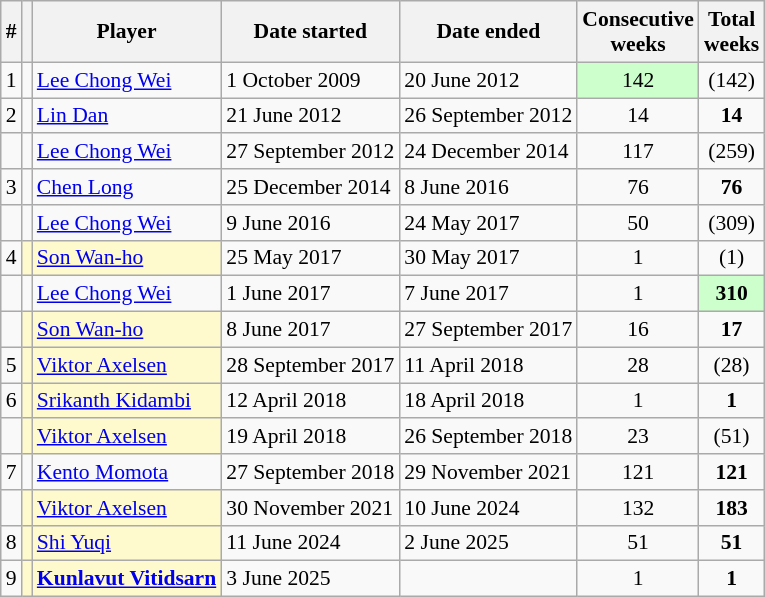<table class="sortable wikitable" style="font-size:90%; text-align:center">
<tr>
<th>#</th>
<th></th>
<th>Player</th>
<th>Date started</th>
<th>Date ended</th>
<th>Consecutive<br>weeks</th>
<th>Total<br>weeks</th>
</tr>
<tr>
<td>1</td>
<td></td>
<td align="left"><a href='#'>Lee Chong Wei</a></td>
<td align="left" tiberr>1 October 2009</td>
<td align="left">20 June 2012</td>
<td bgcolor="#ccffcc">142</td>
<td>(142)</td>
</tr>
<tr>
<td>2</td>
<td></td>
<td align="left"><a href='#'>Lin Dan</a></td>
<td align="left">21 June 2012</td>
<td align="left">26 September 2012</td>
<td>14</td>
<td><strong>14</strong></td>
</tr>
<tr>
<td></td>
<td></td>
<td align="left"><a href='#'>Lee Chong Wei</a></td>
<td align="left">27 September 2012</td>
<td align="left">24 December 2014</td>
<td>117</td>
<td>(259)</td>
</tr>
<tr>
<td>3</td>
<td></td>
<td align="left"><a href='#'>Chen Long</a></td>
<td align="left">25 December 2014</td>
<td align="left">8 June 2016</td>
<td>76</td>
<td><strong>76</strong></td>
</tr>
<tr>
<td></td>
<td></td>
<td align="left"><a href='#'>Lee Chong Wei</a></td>
<td align="left">9 June 2016</td>
<td align="left">24 May 2017</td>
<td>50</td>
<td>(309)</td>
</tr>
<tr>
<td>4</td>
<td bgcolor="#FFFACD"></td>
<td align="left" bgcolor="#FFFACD"><a href='#'>Son Wan-ho</a></td>
<td align="left">25 May 2017</td>
<td align="left">30 May 2017</td>
<td>1</td>
<td>(1)</td>
</tr>
<tr>
<td></td>
<td></td>
<td align="left"><a href='#'>Lee Chong Wei</a></td>
<td align="left">1 June 2017</td>
<td align="left">7 June 2017</td>
<td>1</td>
<td bgcolor="#ccffcc"><strong>310</strong></td>
</tr>
<tr>
<td></td>
<td bgcolor="#FFFACD"></td>
<td align="left" bgcolor="#FFFACD"><a href='#'>Son Wan-ho</a></td>
<td align="left">8 June 2017</td>
<td align="left">27 September 2017</td>
<td>16</td>
<td><strong>17</strong></td>
</tr>
<tr>
<td>5</td>
<td bgcolor="#FFFACD"></td>
<td align="left" bgcolor="#FFFACD"><a href='#'>Viktor Axelsen</a></td>
<td align="left">28 September 2017</td>
<td align="left">11 April 2018</td>
<td>28</td>
<td>(28)</td>
</tr>
<tr>
<td>6</td>
<td bgcolor="#FFFACD"></td>
<td align="left" bgcolor="#FFFACD"><a href='#'>Srikanth Kidambi</a></td>
<td align="left">12 April 2018</td>
<td align="left">18 April 2018</td>
<td>1</td>
<td><strong>1</strong></td>
</tr>
<tr>
<td></td>
<td bgcolor="#FFFACD"></td>
<td align="left" bgcolor="#FFFACD"><a href='#'>Viktor Axelsen</a></td>
<td align="left">19 April 2018</td>
<td align="left">26 September 2018</td>
<td>23</td>
<td>(51)</td>
</tr>
<tr>
<td>7</td>
<td></td>
<td align="left"><a href='#'>Kento Momota</a></td>
<td align="left">27 September 2018</td>
<td align="left">29 November 2021</td>
<td>121</td>
<td><strong>121</strong></td>
</tr>
<tr>
<td></td>
<td bgcolor="#FFFACD"></td>
<td align="left" bgcolor="#FFFACD"><a href='#'>Viktor Axelsen</a></td>
<td align="left">30 November 2021</td>
<td align="left">10 June 2024</td>
<td>132</td>
<td><strong>183</strong></td>
</tr>
<tr>
<td>8</td>
<td bgcolor="#FFFACD"></td>
<td align="left" bgcolor="#FFFACD"><a href='#'>Shi Yuqi</a></td>
<td align="left">11 June 2024</td>
<td align="left">2 June 2025</td>
<td>51</td>
<td><strong>51</strong></td>
</tr>
<tr>
<td>9</td>
<td bgcolor="#FFFACD"></td>
<td align="left" bgcolor="#FFFACD"><strong><a href='#'>Kunlavut Vitidsarn</a></strong></td>
<td align="left">3 June 2025</td>
<td align="left"></td>
<td>1</td>
<td><strong>1</strong></td>
</tr>
</table>
